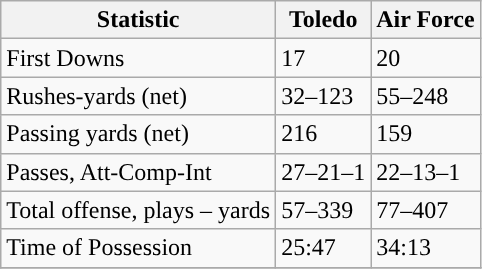<table class="wikitable">
<tr>
<th>Statistic</th>
<th><strong>Toledo</strong></th>
<th><strong>Air Force</strong></th>
</tr>
<tr>
<td>First Downs</td>
<td>17</td>
<td>20</td>
</tr>
<tr>
<td>Rushes-yards (net)</td>
<td>32–123</td>
<td>55–248</td>
</tr>
<tr>
<td>Passing yards (net)</td>
<td>216</td>
<td>159</td>
</tr>
<tr>
<td>Passes, Att-Comp-Int</td>
<td>27–21–1</td>
<td>22–13–1</td>
</tr>
<tr>
<td>Total offense, plays – yards</td>
<td>57–339</td>
<td>77–407</td>
</tr>
<tr>
<td>Time of Possession</td>
<td>25:47</td>
<td>34:13</td>
</tr>
<tr>
</tr>
</table>
